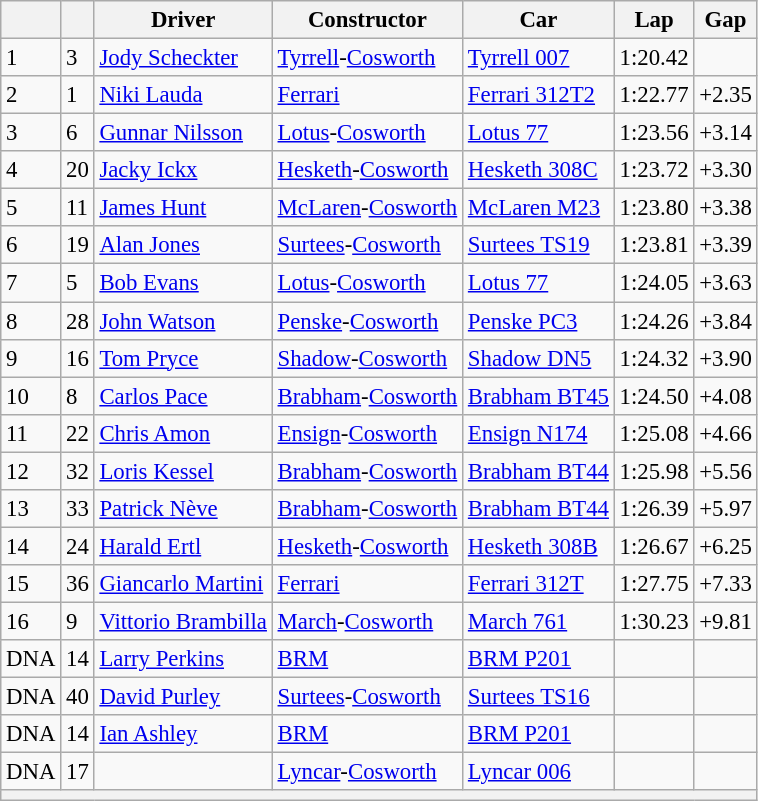<table class="wikitable" style="font-size: 95%;">
<tr>
<th></th>
<th></th>
<th>Driver</th>
<th>Constructor</th>
<th>Car</th>
<th>Lap</th>
<th>Gap</th>
</tr>
<tr>
<td>1</td>
<td>3</td>
<td> <a href='#'>Jody Scheckter</a></td>
<td><a href='#'>Tyrrell</a>-<a href='#'>Cosworth</a></td>
<td><a href='#'>Tyrrell 007</a></td>
<td>1:20.42</td>
<td></td>
</tr>
<tr>
<td>2</td>
<td>1</td>
<td> <a href='#'>Niki Lauda</a></td>
<td><a href='#'>Ferrari</a></td>
<td><a href='#'>Ferrari 312T2</a></td>
<td>1:22.77</td>
<td>+2.35</td>
</tr>
<tr>
<td>3</td>
<td>6</td>
<td> <a href='#'>Gunnar Nilsson</a></td>
<td><a href='#'>Lotus</a>-<a href='#'>Cosworth</a></td>
<td><a href='#'>Lotus 77</a></td>
<td>1:23.56</td>
<td>+3.14</td>
</tr>
<tr>
<td>4</td>
<td>20</td>
<td> <a href='#'>Jacky Ickx</a></td>
<td><a href='#'>Hesketh</a>-<a href='#'>Cosworth</a></td>
<td><a href='#'>Hesketh 308C</a></td>
<td>1:23.72</td>
<td>+3.30</td>
</tr>
<tr>
<td>5</td>
<td>11</td>
<td> <a href='#'>James Hunt</a></td>
<td><a href='#'>McLaren</a>-<a href='#'>Cosworth</a></td>
<td><a href='#'>McLaren M23</a></td>
<td>1:23.80</td>
<td>+3.38</td>
</tr>
<tr>
<td>6</td>
<td>19</td>
<td> <a href='#'>Alan Jones</a></td>
<td><a href='#'>Surtees</a>-<a href='#'>Cosworth</a></td>
<td><a href='#'>Surtees TS19</a></td>
<td>1:23.81</td>
<td>+3.39</td>
</tr>
<tr>
<td>7</td>
<td>5</td>
<td> <a href='#'>Bob Evans</a></td>
<td><a href='#'>Lotus</a>-<a href='#'>Cosworth</a></td>
<td><a href='#'>Lotus 77</a></td>
<td>1:24.05</td>
<td>+3.63</td>
</tr>
<tr>
<td>8</td>
<td>28</td>
<td> <a href='#'>John Watson</a></td>
<td><a href='#'>Penske</a>-<a href='#'>Cosworth</a></td>
<td><a href='#'>Penske PC3</a></td>
<td>1:24.26</td>
<td>+3.84</td>
</tr>
<tr>
<td>9</td>
<td>16</td>
<td> <a href='#'>Tom Pryce</a></td>
<td><a href='#'>Shadow</a>-<a href='#'>Cosworth</a></td>
<td><a href='#'>Shadow DN5</a></td>
<td>1:24.32</td>
<td>+3.90</td>
</tr>
<tr>
<td>10</td>
<td>8</td>
<td> <a href='#'>Carlos Pace</a></td>
<td><a href='#'>Brabham</a>-<a href='#'>Cosworth</a></td>
<td><a href='#'>Brabham BT45</a></td>
<td>1:24.50</td>
<td>+4.08</td>
</tr>
<tr>
<td>11</td>
<td>22</td>
<td> <a href='#'>Chris Amon</a></td>
<td><a href='#'>Ensign</a>-<a href='#'>Cosworth</a></td>
<td><a href='#'>Ensign N174</a></td>
<td>1:25.08</td>
<td>+4.66</td>
</tr>
<tr>
<td>12</td>
<td>32</td>
<td> <a href='#'>Loris Kessel</a></td>
<td><a href='#'>Brabham</a>-<a href='#'>Cosworth</a></td>
<td><a href='#'>Brabham BT44</a></td>
<td>1:25.98</td>
<td>+5.56</td>
</tr>
<tr>
<td>13</td>
<td>33</td>
<td> <a href='#'>Patrick Nève</a></td>
<td><a href='#'>Brabham</a>-<a href='#'>Cosworth</a></td>
<td><a href='#'>Brabham BT44</a></td>
<td>1:26.39</td>
<td>+5.97</td>
</tr>
<tr>
<td>14</td>
<td>24</td>
<td> <a href='#'>Harald Ertl</a></td>
<td><a href='#'>Hesketh</a>-<a href='#'>Cosworth</a></td>
<td><a href='#'>Hesketh 308B</a></td>
<td>1:26.67</td>
<td>+6.25</td>
</tr>
<tr>
<td>15</td>
<td>36</td>
<td> <a href='#'>Giancarlo Martini</a></td>
<td><a href='#'>Ferrari</a></td>
<td><a href='#'>Ferrari 312T</a></td>
<td>1:27.75</td>
<td>+7.33</td>
</tr>
<tr>
<td>16</td>
<td>9</td>
<td> <a href='#'>Vittorio Brambilla</a></td>
<td><a href='#'>March</a>-<a href='#'>Cosworth</a></td>
<td><a href='#'>March 761</a></td>
<td>1:30.23</td>
<td>+9.81</td>
</tr>
<tr>
<td>DNA</td>
<td>14</td>
<td> <a href='#'>Larry Perkins</a></td>
<td><a href='#'>BRM</a></td>
<td><a href='#'>BRM P201</a></td>
<td></td>
<td></td>
</tr>
<tr>
<td>DNA</td>
<td>40</td>
<td> <a href='#'>David Purley</a></td>
<td><a href='#'>Surtees</a>-<a href='#'>Cosworth</a></td>
<td><a href='#'>Surtees TS16</a></td>
<td></td>
<td></td>
</tr>
<tr>
<td>DNA</td>
<td>14</td>
<td> <a href='#'>Ian Ashley</a></td>
<td><a href='#'>BRM</a></td>
<td><a href='#'>BRM P201</a></td>
<td></td>
<td></td>
</tr>
<tr>
<td>DNA</td>
<td>17</td>
<td></td>
<td><a href='#'>Lyncar</a>-<a href='#'>Cosworth</a></td>
<td><a href='#'>Lyncar 006</a></td>
<td></td>
<td></td>
</tr>
<tr>
<th colspan="7"></th>
</tr>
</table>
